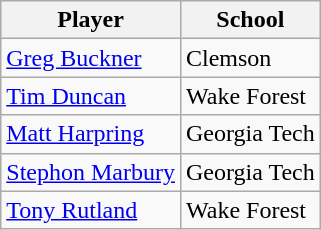<table class="wikitable sortable">
<tr>
<th>Player</th>
<th>School</th>
</tr>
<tr>
<td><a href='#'>Greg Buckner</a></td>
<td>Clemson</td>
</tr>
<tr>
<td><a href='#'>Tim Duncan</a></td>
<td>Wake Forest</td>
</tr>
<tr>
<td><a href='#'>Matt Harpring</a></td>
<td>Georgia Tech</td>
</tr>
<tr>
<td><a href='#'>Stephon Marbury</a></td>
<td>Georgia Tech</td>
</tr>
<tr>
<td><a href='#'>Tony Rutland</a></td>
<td>Wake Forest</td>
</tr>
</table>
